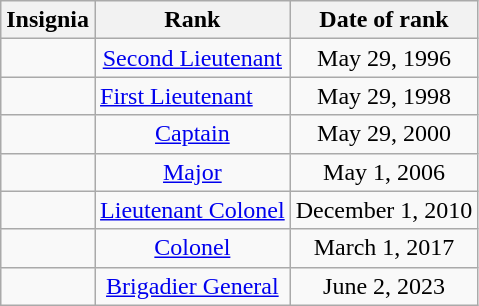<table class="wikitable">
<tr>
<th>Insignia</th>
<th>Rank</th>
<th>Date of rank</th>
</tr>
<tr>
<td align="center"></td>
<td align="center"><a href='#'>Second Lieutenant</a></td>
<td align="center">May 29, 1996</td>
</tr>
<tr>
<td align="center"></td>
<td><a href='#'>First Lieutenant</a></td>
<td align="center">May 29, 1998</td>
</tr>
<tr>
<td align="center"></td>
<td align="center"><a href='#'>Captain</a></td>
<td align="center">May 29, 2000</td>
</tr>
<tr>
<td align="center"></td>
<td align="center"><a href='#'>Major</a></td>
<td align="center">May 1, 2006</td>
</tr>
<tr>
<td align="center"></td>
<td align="center"><a href='#'>Lieutenant Colonel</a></td>
<td align="center">December 1, 2010</td>
</tr>
<tr>
<td align="center"></td>
<td align="center"><a href='#'>Colonel</a></td>
<td align="center">March 1, 2017</td>
</tr>
<tr>
<td align="center"></td>
<td align="center"><a href='#'>Brigadier General</a></td>
<td align="center">June 2, 2023</td>
</tr>
</table>
